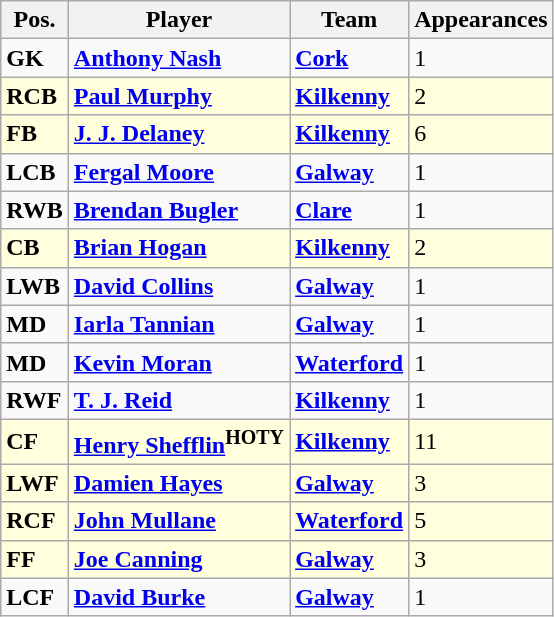<table class="wikitable">
<tr>
<th>Pos.</th>
<th>Player</th>
<th>Team</th>
<th>Appearances</th>
</tr>
<tr>
<td><strong>GK</strong></td>
<td> <strong><a href='#'>Anthony Nash</a></strong></td>
<td><strong><a href='#'>Cork</a></strong></td>
<td>1</td>
</tr>
<tr bgcolor=#FFFFDD>
<td><strong>RCB</strong></td>
<td> <strong><a href='#'>Paul Murphy</a></strong></td>
<td><strong><a href='#'>Kilkenny</a></strong></td>
<td>2</td>
</tr>
<tr bgcolor=#FFFFDD>
<td><strong>FB</strong></td>
<td> <strong><a href='#'>J. J. Delaney</a></strong></td>
<td><strong><a href='#'>Kilkenny</a></strong></td>
<td>6</td>
</tr>
<tr>
<td><strong>LCB</strong></td>
<td> <strong><a href='#'>Fergal Moore</a></strong></td>
<td><strong><a href='#'>Galway</a></strong></td>
<td>1</td>
</tr>
<tr>
<td><strong>RWB</strong></td>
<td> <strong><a href='#'>Brendan Bugler</a></strong></td>
<td><strong><a href='#'>Clare</a></strong></td>
<td>1</td>
</tr>
<tr bgcolor=#FFFFDD>
<td><strong>CB</strong></td>
<td> <strong><a href='#'>Brian Hogan</a></strong></td>
<td><strong><a href='#'>Kilkenny</a></strong></td>
<td>2</td>
</tr>
<tr>
<td><strong>LWB</strong></td>
<td> <strong><a href='#'>David Collins</a></strong></td>
<td><strong><a href='#'>Galway</a></strong></td>
<td>1</td>
</tr>
<tr>
<td><strong>MD</strong></td>
<td> <strong><a href='#'>Iarla Tannian</a></strong></td>
<td><strong><a href='#'>Galway</a></strong></td>
<td>1</td>
</tr>
<tr>
<td><strong>MD</strong></td>
<td> <strong><a href='#'>Kevin Moran</a></strong></td>
<td><strong><a href='#'>Waterford</a></strong></td>
<td>1</td>
</tr>
<tr>
<td><strong>RWF</strong></td>
<td> <strong><a href='#'>T. J. Reid</a></strong></td>
<td><strong><a href='#'>Kilkenny</a></strong></td>
<td>1</td>
</tr>
<tr bgcolor=#FFFFDD>
<td><strong>CF</strong></td>
<td> <strong><a href='#'>Henry Shefflin</a><sup>HOTY</sup></strong></td>
<td><strong><a href='#'>Kilkenny</a></strong></td>
<td>11</td>
</tr>
<tr bgcolor=#FFFFDD>
<td><strong>LWF</strong></td>
<td> <strong><a href='#'>Damien Hayes</a></strong></td>
<td><strong><a href='#'>Galway</a></strong></td>
<td>3</td>
</tr>
<tr bgcolor=#FFFFDD>
<td><strong>RCF</strong></td>
<td> <strong><a href='#'>John Mullane</a></strong></td>
<td><strong><a href='#'>Waterford</a></strong></td>
<td>5</td>
</tr>
<tr bgcolor=#FFFFDD>
<td><strong>FF</strong></td>
<td> <strong><a href='#'>Joe Canning</a></strong></td>
<td><strong><a href='#'>Galway</a></strong></td>
<td>3</td>
</tr>
<tr>
<td><strong>LCF</strong></td>
<td> <strong><a href='#'>David Burke</a></strong></td>
<td><strong><a href='#'>Galway</a></strong></td>
<td>1</td>
</tr>
</table>
